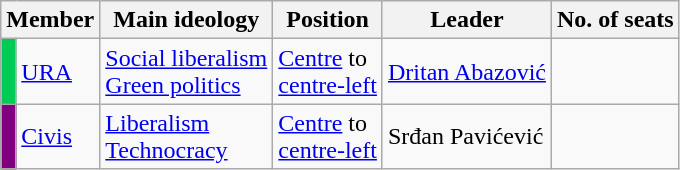<table class="wikitable">
<tr>
<th colspan=2>Member</th>
<th>Main ideology</th>
<th>Position</th>
<th>Leader</th>
<th>No. of seats</th>
</tr>
<tr>
<th style="background:#00cc55;"></th>
<td><a href='#'>URA</a></td>
<td><a href='#'>Social liberalism</a><br><a href='#'>Green politics</a></td>
<td><a href='#'>Centre</a> to<br><a href='#'>centre-left</a></td>
<td><a href='#'>Dritan Abazović</a></td>
<td></td>
</tr>
<tr>
<th style="background:#800080;"></th>
<td><a href='#'>Civis</a></td>
<td><a href='#'>Liberalism</a><br><a href='#'>Technocracy</a></td>
<td><a href='#'>Centre</a> to<br><a href='#'>centre-left</a></td>
<td>Srđan Pavićević</td>
<td></td>
</tr>
</table>
